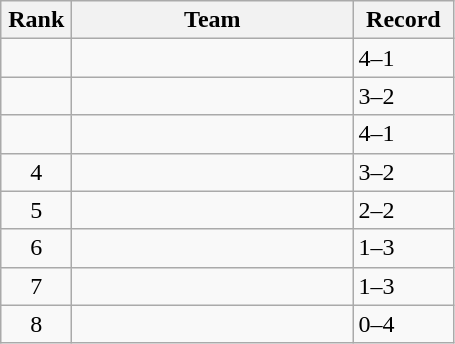<table class="wikitable">
<tr>
<th width=40>Rank</th>
<th width=180>Team</th>
<th width=60>Record</th>
</tr>
<tr>
<td align="center"></td>
<td></td>
<td>4–1</td>
</tr>
<tr>
<td align="center"></td>
<td></td>
<td>3–2</td>
</tr>
<tr>
<td align="center"></td>
<td></td>
<td>4–1</td>
</tr>
<tr>
<td align="center">4</td>
<td></td>
<td>3–2</td>
</tr>
<tr>
<td align="center">5</td>
<td></td>
<td>2–2</td>
</tr>
<tr>
<td align="center">6</td>
<td></td>
<td>1–3</td>
</tr>
<tr>
<td align="center">7</td>
<td></td>
<td>1–3</td>
</tr>
<tr>
<td align="center">8</td>
<td></td>
<td>0–4</td>
</tr>
</table>
